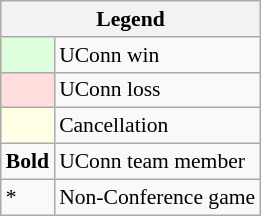<table class="wikitable" style="font-size:90%">
<tr>
<th colspan=2>Legend</th>
</tr>
<tr>
<td style="background:#ddffdd;"> </td>
<td>UConn win</td>
</tr>
<tr>
<td style="background:#ffdddd;"> </td>
<td>UConn loss</td>
</tr>
<tr>
<td style="background:#ffffe6;"> </td>
<td>Cancellation</td>
</tr>
<tr>
<td><strong>Bold</strong></td>
<td>UConn team member</td>
</tr>
<tr>
<td>*</td>
<td>Non-Conference game</td>
</tr>
</table>
